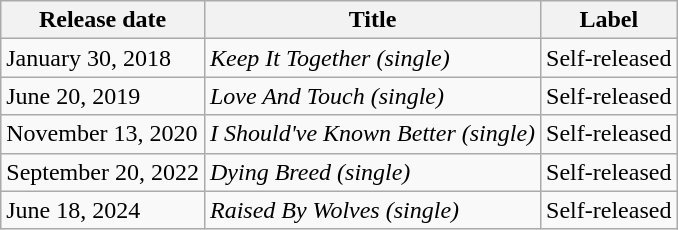<table class="wikitable">
<tr>
<th><strong>Release date</strong></th>
<th><strong>Title</strong></th>
<th><strong>Label</strong></th>
</tr>
<tr>
<td>January 30, 2018</td>
<td><em>Keep It Together (single)</em></td>
<td>Self-released</td>
</tr>
<tr>
<td>June 20, 2019</td>
<td><em>Love And Touch (single)</em></td>
<td>Self-released</td>
</tr>
<tr>
<td>November 13, 2020</td>
<td><em>I Should've Known Better (single)</em></td>
<td>Self-released</td>
</tr>
<tr>
<td>September 20, 2022</td>
<td><em>Dying Breed (single)</em></td>
<td>Self-released</td>
</tr>
<tr>
<td>June 18, 2024</td>
<td><em>Raised By Wolves (single)</em></td>
<td>Self-released</td>
</tr>
</table>
